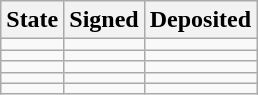<table class="wikitable sortable">
<tr>
<th><strong>State</strong></th>
<th><strong>Signed</strong></th>
<th><strong>Deposited</strong></th>
</tr>
<tr>
<td></td>
<td></td>
<td></td>
</tr>
<tr>
<td></td>
<td></td>
<td></td>
</tr>
<tr>
<td></td>
<td></td>
<td></td>
</tr>
<tr>
<td></td>
<td></td>
<td></td>
</tr>
<tr>
<td></td>
<td></td>
<td></td>
</tr>
</table>
